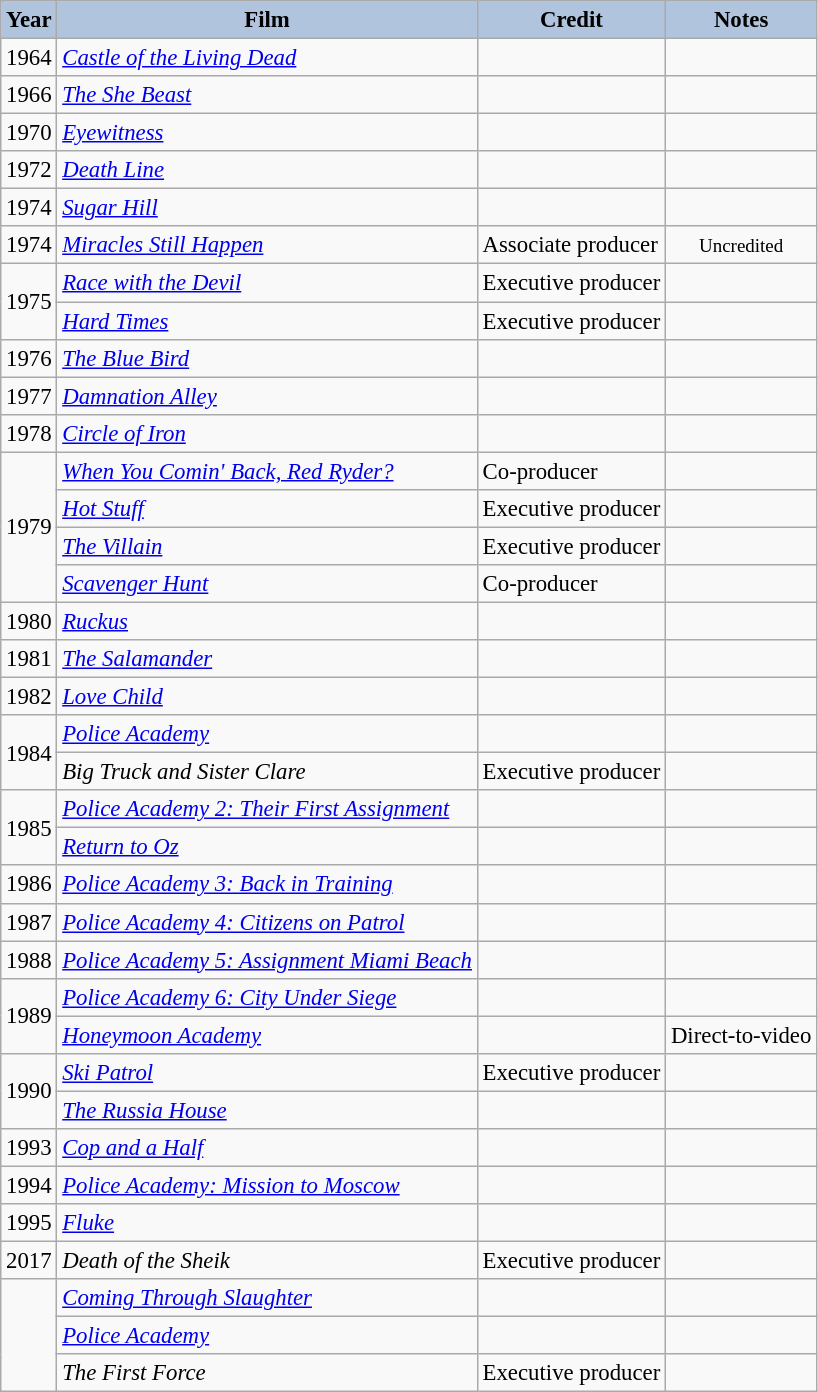<table class="wikitable" style="font-size:95%;">
<tr>
<th style="background:#B0C4DE;">Year</th>
<th style="background:#B0C4DE;">Film</th>
<th style="background:#B0C4DE;">Credit</th>
<th style="background:#B0C4DE;">Notes</th>
</tr>
<tr>
<td>1964</td>
<td><em><a href='#'>Castle of the Living Dead</a></em></td>
<td></td>
<td></td>
</tr>
<tr>
<td>1966</td>
<td><em><a href='#'>The She Beast</a></em></td>
<td></td>
<td></td>
</tr>
<tr>
<td>1970</td>
<td><em><a href='#'>Eyewitness</a></em></td>
<td></td>
<td></td>
</tr>
<tr>
<td>1972</td>
<td><em><a href='#'>Death Line</a></em></td>
<td></td>
<td></td>
</tr>
<tr>
<td>1974</td>
<td><em><a href='#'>Sugar Hill</a></em></td>
<td></td>
<td></td>
</tr>
<tr>
<td>1974</td>
<td><em><a href='#'>Miracles Still Happen</a></em></td>
<td>Associate producer</td>
<td style="text-align:center;"><small>Uncredited</small></td>
</tr>
<tr>
<td rowspan=2>1975</td>
<td><em><a href='#'>Race with the Devil</a></em></td>
<td>Executive producer</td>
<td></td>
</tr>
<tr>
<td><em><a href='#'>Hard Times</a></em></td>
<td>Executive producer</td>
<td></td>
</tr>
<tr>
<td>1976</td>
<td><em><a href='#'>The Blue Bird</a></em></td>
<td></td>
<td></td>
</tr>
<tr>
<td>1977</td>
<td><em><a href='#'>Damnation Alley</a></em></td>
<td></td>
<td></td>
</tr>
<tr>
<td>1978</td>
<td><em><a href='#'>Circle of Iron</a></em></td>
<td></td>
<td></td>
</tr>
<tr>
<td rowspan=4>1979</td>
<td><em><a href='#'>When You Comin' Back, Red Ryder?</a></em></td>
<td>Co-producer</td>
<td></td>
</tr>
<tr>
<td><em><a href='#'>Hot Stuff</a></em></td>
<td>Executive producer</td>
<td></td>
</tr>
<tr>
<td><em><a href='#'>The Villain</a></em></td>
<td>Executive producer</td>
<td></td>
</tr>
<tr>
<td><em><a href='#'>Scavenger Hunt</a></em></td>
<td>Co-producer</td>
<td></td>
</tr>
<tr>
<td>1980</td>
<td><em><a href='#'>Ruckus</a></em></td>
<td></td>
<td></td>
</tr>
<tr>
<td>1981</td>
<td><em><a href='#'>The Salamander</a></em></td>
<td></td>
<td></td>
</tr>
<tr>
<td>1982</td>
<td><em><a href='#'>Love Child</a></em></td>
<td></td>
<td></td>
</tr>
<tr>
<td rowspan=2>1984</td>
<td><em><a href='#'>Police Academy</a></em></td>
<td></td>
<td></td>
</tr>
<tr>
<td><em>Big Truck and Sister Clare</em></td>
<td>Executive producer</td>
<td></td>
</tr>
<tr>
<td rowspan=2>1985</td>
<td><em><a href='#'>Police Academy 2: Their First Assignment</a></em></td>
<td></td>
<td></td>
</tr>
<tr>
<td><em><a href='#'>Return to Oz</a></em></td>
<td></td>
<td></td>
</tr>
<tr>
<td>1986</td>
<td><em><a href='#'>Police Academy 3: Back in Training</a></em></td>
<td></td>
<td></td>
</tr>
<tr>
<td>1987</td>
<td><em><a href='#'>Police Academy 4: Citizens on Patrol</a></em></td>
<td></td>
<td></td>
</tr>
<tr>
<td>1988</td>
<td><em><a href='#'>Police Academy 5: Assignment Miami Beach</a></em></td>
<td></td>
<td></td>
</tr>
<tr>
<td rowspan=2>1989</td>
<td><em><a href='#'>Police Academy 6: City Under Siege</a></em></td>
<td></td>
<td></td>
</tr>
<tr>
<td><em><a href='#'>Honeymoon Academy</a></em></td>
<td></td>
<td>Direct-to-video</td>
</tr>
<tr>
<td rowspan=2>1990</td>
<td><em><a href='#'>Ski Patrol</a></em></td>
<td>Executive producer</td>
<td></td>
</tr>
<tr>
<td><em><a href='#'>The Russia House</a></em></td>
<td></td>
<td></td>
</tr>
<tr>
<td>1993</td>
<td><em><a href='#'>Cop and a Half</a></em></td>
<td></td>
<td></td>
</tr>
<tr>
<td>1994</td>
<td><em><a href='#'>Police Academy: Mission to Moscow</a></em></td>
<td></td>
<td></td>
</tr>
<tr>
<td>1995</td>
<td><em><a href='#'>Fluke</a></em></td>
<td></td>
<td></td>
</tr>
<tr>
<td>2017</td>
<td><em>Death of the Sheik</em></td>
<td>Executive producer</td>
<td></td>
</tr>
<tr>
<td rowspan=3 style="text-align:center;"></td>
<td><em><a href='#'>Coming Through Slaughter</a></em></td>
<td></td>
<td></td>
</tr>
<tr>
<td><em><a href='#'>Police Academy</a></em></td>
<td></td>
<td></td>
</tr>
<tr>
<td><em>The First Force</em></td>
<td>Executive producer</td>
<td></td>
</tr>
</table>
